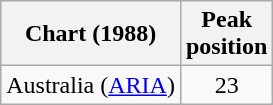<table class="wikitable">
<tr>
<th align="left">Chart (1988)</th>
<th align="left">Peak<br>position</th>
</tr>
<tr>
<td align="left">Australia (<a href='#'>ARIA</a>)</td>
<td style="text-align:center;">23</td>
</tr>
</table>
